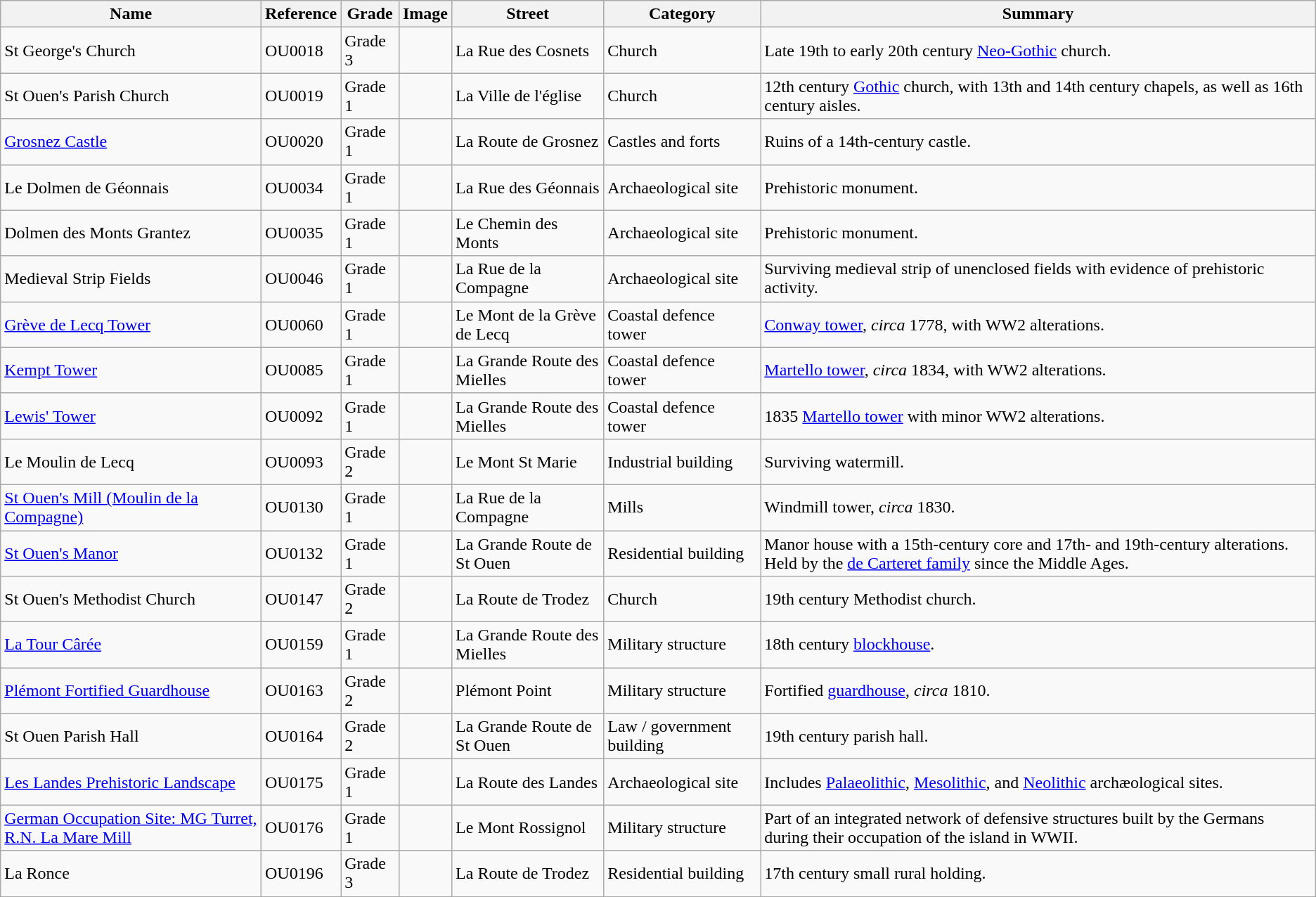<table class="wikitable sortable">
<tr>
<th>Name</th>
<th>Reference</th>
<th>Grade</th>
<th>Image</th>
<th>Street</th>
<th>Category</th>
<th>Summary</th>
</tr>
<tr>
<td>St George's Church</td>
<td>OU0018</td>
<td>Grade 3</td>
<td></td>
<td>La Rue des Cosnets</td>
<td>Church</td>
<td>Late 19th to early 20th century <a href='#'>Neo-Gothic</a> church.</td>
</tr>
<tr>
<td>St Ouen's Parish Church</td>
<td>OU0019</td>
<td>Grade 1</td>
<td></td>
<td>La Ville de l'église</td>
<td>Church</td>
<td>12th century <a href='#'>Gothic</a> church, with 13th and 14th century chapels, as well as 16th century aisles.</td>
</tr>
<tr>
<td><a href='#'>Grosnez Castle</a></td>
<td>OU0020</td>
<td>Grade 1</td>
<td></td>
<td>La Route de Grosnez</td>
<td>Castles and forts</td>
<td>Ruins of a 14th-century castle.</td>
</tr>
<tr>
<td>Le Dolmen de Géonnais</td>
<td>OU0034</td>
<td>Grade 1</td>
<td></td>
<td>La Rue des Géonnais</td>
<td>Archaeological site</td>
<td>Prehistoric monument.</td>
</tr>
<tr>
<td>Dolmen des Monts Grantez</td>
<td>OU0035</td>
<td>Grade 1</td>
<td></td>
<td>Le Chemin des Monts</td>
<td>Archaeological site</td>
<td>Prehistoric monument.</td>
</tr>
<tr>
<td>Medieval Strip Fields</td>
<td>OU0046</td>
<td>Grade 1</td>
<td></td>
<td>La Rue de la Compagne</td>
<td>Archaeological site</td>
<td>Surviving medieval strip of unenclosed fields with evidence of prehistoric activity.</td>
</tr>
<tr>
<td><a href='#'>Grève de Lecq Tower</a></td>
<td>OU0060</td>
<td>Grade 1</td>
<td></td>
<td>Le Mont de la Grève de Lecq</td>
<td>Coastal defence tower</td>
<td><a href='#'>Conway tower</a>, <em>circa</em> 1778, with WW2 alterations.</td>
</tr>
<tr>
<td><a href='#'>Kempt Tower</a></td>
<td>OU0085</td>
<td>Grade 1</td>
<td></td>
<td>La Grande Route des Mielles</td>
<td>Coastal defence tower</td>
<td><a href='#'>Martello tower</a>, <em>circa</em> 1834, with WW2 alterations.</td>
</tr>
<tr>
<td><a href='#'>Lewis' Tower</a></td>
<td>OU0092</td>
<td>Grade 1</td>
<td></td>
<td>La Grande Route des Mielles</td>
<td>Coastal defence tower</td>
<td>1835 <a href='#'>Martello tower</a> with minor WW2 alterations.</td>
</tr>
<tr>
<td>Le Moulin de Lecq</td>
<td>OU0093</td>
<td>Grade 2</td>
<td></td>
<td>Le Mont St Marie</td>
<td>Industrial building</td>
<td>Surviving watermill.</td>
</tr>
<tr>
<td><a href='#'>St Ouen's Mill (Moulin de la Compagne)</a></td>
<td>OU0130</td>
<td>Grade 1</td>
<td></td>
<td>La Rue de la Compagne</td>
<td>Mills</td>
<td>Windmill tower, <em>circa</em> 1830.</td>
</tr>
<tr>
<td><a href='#'>St Ouen's Manor</a></td>
<td>OU0132</td>
<td>Grade 1</td>
<td></td>
<td>La Grande Route de St Ouen</td>
<td>Residential building</td>
<td>Manor house with a 15th-century core and 17th- and 19th-century alterations. Held by the <a href='#'>de Carteret family</a> since the Middle Ages.</td>
</tr>
<tr>
<td>St Ouen's Methodist Church</td>
<td>OU0147</td>
<td>Grade 2</td>
<td></td>
<td>La Route de Trodez</td>
<td>Church</td>
<td>19th century Methodist church.</td>
</tr>
<tr>
<td><a href='#'>La Tour Cârée</a></td>
<td>OU0159</td>
<td>Grade 1</td>
<td></td>
<td>La Grande Route des Mielles</td>
<td>Military structure</td>
<td>18th century <a href='#'>blockhouse</a>.</td>
</tr>
<tr>
<td><a href='#'>Plémont Fortified Guardhouse</a></td>
<td>OU0163</td>
<td>Grade 2</td>
<td></td>
<td>Plémont Point</td>
<td>Military structure</td>
<td>Fortified <a href='#'>guardhouse</a>, <em>circa</em> 1810.</td>
</tr>
<tr>
<td>St Ouen Parish Hall</td>
<td>OU0164</td>
<td>Grade 2</td>
<td></td>
<td>La Grande Route de St Ouen</td>
<td>Law / government building</td>
<td>19th century parish hall.</td>
</tr>
<tr>
<td><a href='#'>Les Landes Prehistoric Landscape</a></td>
<td>OU0175</td>
<td>Grade 1</td>
<td></td>
<td>La Route des Landes</td>
<td>Archaeological site</td>
<td>Includes <a href='#'>Palaeolithic</a>, <a href='#'>Mesolithic</a>, and <a href='#'>Neolithic</a> archæological sites.</td>
</tr>
<tr>
<td><a href='#'>German Occupation Site: MG Turret, R.N. La Mare Mill</a></td>
<td>OU0176</td>
<td>Grade 1</td>
<td></td>
<td>Le Mont Rossignol</td>
<td>Military structure</td>
<td>Part of an integrated network of defensive structures built by the Germans during their occupation of the island in WWII.</td>
</tr>
<tr>
<td>La Ronce</td>
<td>OU0196</td>
<td>Grade 3</td>
<td></td>
<td>La Route de Trodez</td>
<td>Residential building</td>
<td>17th century small rural holding.</td>
</tr>
</table>
